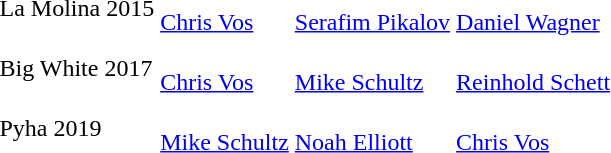<table>
<tr>
<td>La Molina 2015</td>
<td><br><a href='#'>Chris Vos</a></td>
<td><br><a href='#'>Serafim Pikalov</a></td>
<td><br><a href='#'>Daniel Wagner</a></td>
</tr>
<tr>
<td>Big White 2017</td>
<td><br><a href='#'>Chris Vos</a></td>
<td><br><a href='#'>Mike Schultz</a></td>
<td><br><a href='#'>Reinhold Schett</a></td>
</tr>
<tr>
<td>Pyha 2019</td>
<td><br><a href='#'>Mike Schultz</a></td>
<td><br><a href='#'>Noah Elliott</a></td>
<td><br><a href='#'>Chris Vos</a></td>
</tr>
</table>
